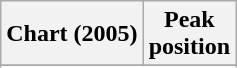<table class="wikitable sortable plainrowheaders" style="text-align:center">
<tr>
<th scope="col">Chart (2005)</th>
<th scope="col">Peak<br>position</th>
</tr>
<tr>
</tr>
<tr>
</tr>
<tr>
</tr>
</table>
